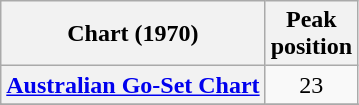<table class="wikitable sortable plainrowheaders">
<tr>
<th scope="col">Chart (1970)</th>
<th scope="col">Peak <br>position</th>
</tr>
<tr>
<th scope="row"><a href='#'>Australian Go-Set Chart</a></th>
<td style="text-align:center;">23</td>
</tr>
<tr>
</tr>
<tr>
</tr>
</table>
